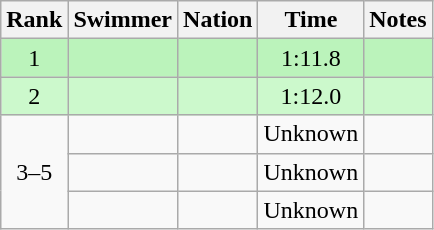<table class="wikitable sortable" style="text-align:center">
<tr>
<th>Rank</th>
<th>Swimmer</th>
<th>Nation</th>
<th>Time</th>
<th>Notes</th>
</tr>
<tr bgcolor=BBF3BB>
<td>1</td>
<td align=left></td>
<td align=left></td>
<td>1:11.8</td>
<td></td>
</tr>
<tr bgcolor=CCF9CC>
<td>2</td>
<td align=left></td>
<td align=left></td>
<td>1:12.0</td>
<td></td>
</tr>
<tr>
<td rowspan=3>3–5</td>
<td align=left></td>
<td align=left></td>
<td>Unknown</td>
<td></td>
</tr>
<tr>
<td align=left></td>
<td align=left></td>
<td>Unknown</td>
<td></td>
</tr>
<tr>
<td align=left></td>
<td align=left></td>
<td>Unknown</td>
<td></td>
</tr>
</table>
